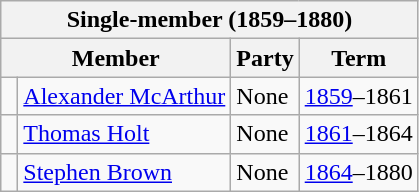<table class="wikitable">
<tr>
<th colspan="4">Single-member (1859–1880)</th>
</tr>
<tr>
<th colspan="2">Member</th>
<th>Party</th>
<th>Term</th>
</tr>
<tr>
<td> </td>
<td><a href='#'>Alexander McArthur</a></td>
<td>None</td>
<td><a href='#'>1859</a>–1861</td>
</tr>
<tr>
<td> </td>
<td><a href='#'>Thomas Holt</a></td>
<td>None</td>
<td><a href='#'>1861</a>–1864</td>
</tr>
<tr>
<td> </td>
<td><a href='#'>Stephen Brown</a></td>
<td>None</td>
<td><a href='#'>1864</a>–1880</td>
</tr>
</table>
